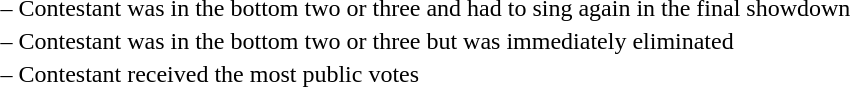<table>
<tr>
<td> –</td>
<td>Contestant was in the bottom two or three and had to sing again in the final showdown</td>
</tr>
<tr>
<td> –</td>
<td>Contestant was in the bottom two or three but was immediately eliminated</td>
</tr>
<tr>
<td> –</td>
<td>Contestant received the most public votes</td>
</tr>
</table>
